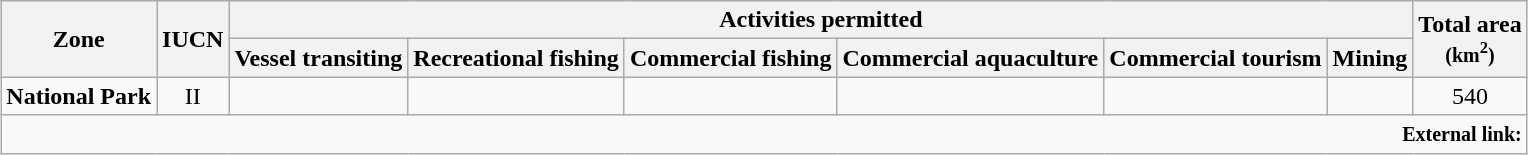<table class="wikitable" style="text-align:center; margin-left:auto; margin-right:auto; border:none;">
<tr>
<th rowspan=2>Zone</th>
<th rowspan=2>IUCN</th>
<th colspan=6>Activities permitted</th>
<th rowspan=2>Total area<br><small>(km<sup>2</sup>)</small></th>
</tr>
<tr>
<th>Vessel transiting</th>
<th>Recreational fishing</th>
<th>Commercial fishing</th>
<th>Commercial aquaculture</th>
<th>Commercial tourism</th>
<th>Mining</th>
</tr>
<tr>
<td style="text-align:left"><strong>National Park</strong></td>
<td>II</td>
<td></td>
<td></td>
<td></td>
<td></td>
<td></td>
<td></td>
<td>540</td>
</tr>
<tr>
<td style="text-align:right" colspan=99><small><strong>External link:</strong> </small></td>
</tr>
</table>
